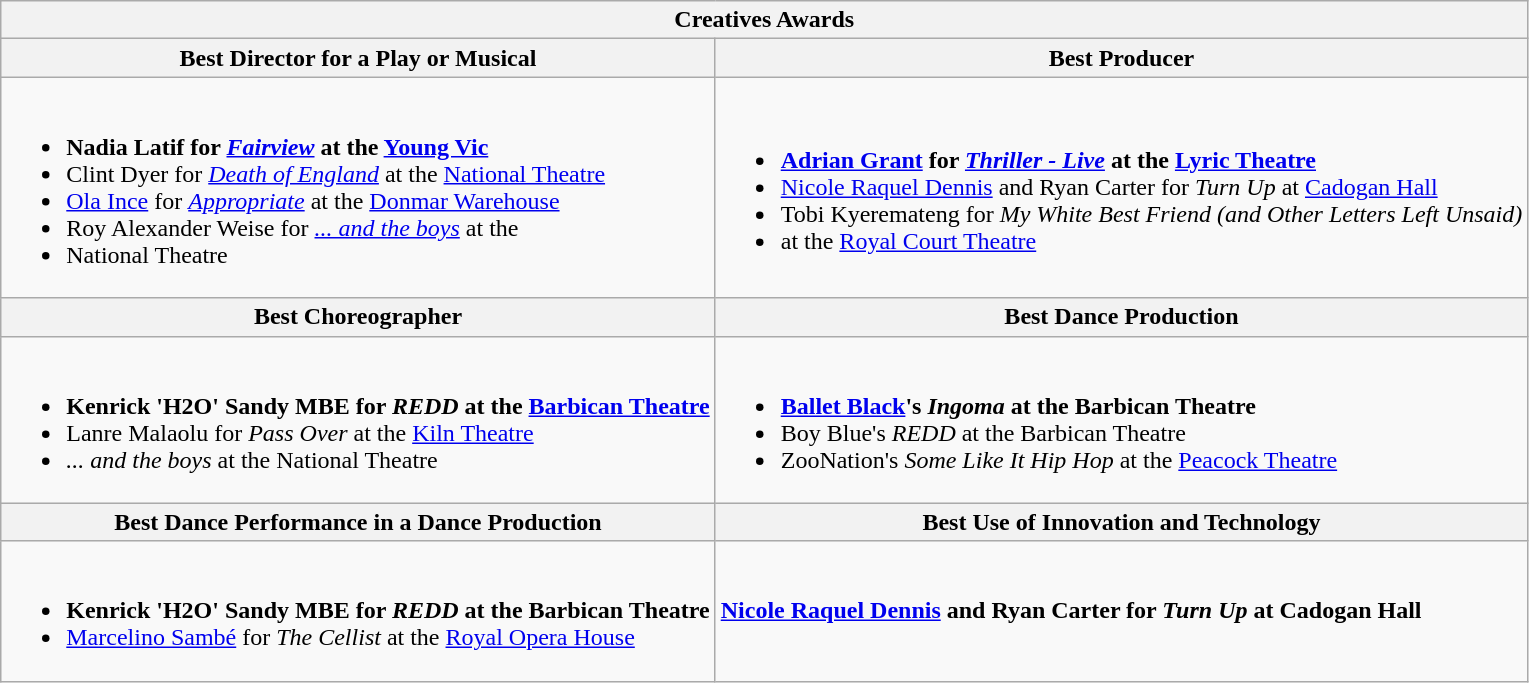<table class="wikitable">
<tr>
<th colspan="2">Creatives Awards</th>
</tr>
<tr>
<th>Best Director for a Play or Musical</th>
<th>Best Producer</th>
</tr>
<tr>
<td><br><ul><li><strong>Nadia Latif for <em><a href='#'>Fairview</a></em> at the <a href='#'>Young Vic</a></strong></li><li>Clint Dyer for <em><a href='#'>Death of England</a></em> at the <a href='#'>National Theatre</a></li><li><a href='#'>Ola Ince</a> for <em><a href='#'>Appropriate</a></em> at the <a href='#'>Donmar Warehouse</a></li><li>Roy Alexander Weise for <a href='#'><em>... and the boys</em></a> at the</li><li>National Theatre</li></ul></td>
<td><br><ul><li><strong><a href='#'>Adrian Grant</a> for <a href='#'><em>Thriller - Live</em></a> at the <a href='#'>Lyric Theatre</a></strong></li><li><a href='#'>Nicole Raquel Dennis</a> and Ryan Carter for <em>Turn Up</em> at <a href='#'>Cadogan Hall</a></li><li>Tobi Kyeremateng for <em>My White Best Friend (and Other Letters Left Unsaid)</em></li><li>at the <a href='#'>Royal Court Theatre</a></li></ul></td>
</tr>
<tr>
<th>Best Choreographer</th>
<th>Best Dance Production</th>
</tr>
<tr>
<td><br><ul><li><strong>Kenrick 'H2O' Sandy MBE for <em>REDD</em> at the <a href='#'>Barbican Theatre</a></strong></li><li>Lanre Malaolu for <em>Pass Over</em> at the <a href='#'>Kiln Theatre</a></li><li><em>... and the boys</em> at the National Theatre</li></ul></td>
<td><br><ul><li><strong><a href='#'>Ballet Black</a>'s <em>Ingoma</em> at the Barbican Theatre</strong></li><li>Boy Blue's <em>REDD</em> at the Barbican Theatre</li><li>ZooNation's <em>Some Like It Hip Hop</em> at the <a href='#'>Peacock Theatre</a></li></ul></td>
</tr>
<tr>
<th>Best Dance Performance in a Dance Production</th>
<th>Best Use of Innovation and Technology</th>
</tr>
<tr>
<td><br><ul><li><strong>Kenrick 'H2O' Sandy MBE for <em>REDD</em> at the Barbican Theatre</strong></li><li><a href='#'>Marcelino Sambé</a> for <em>The Cellist</em> at the <a href='#'>Royal Opera House</a></li></ul></td>
<td><strong><a href='#'>Nicole Raquel Dennis</a> and Ryan Carter for <em>Turn Up</em> at Cadogan Hall</strong></td>
</tr>
</table>
